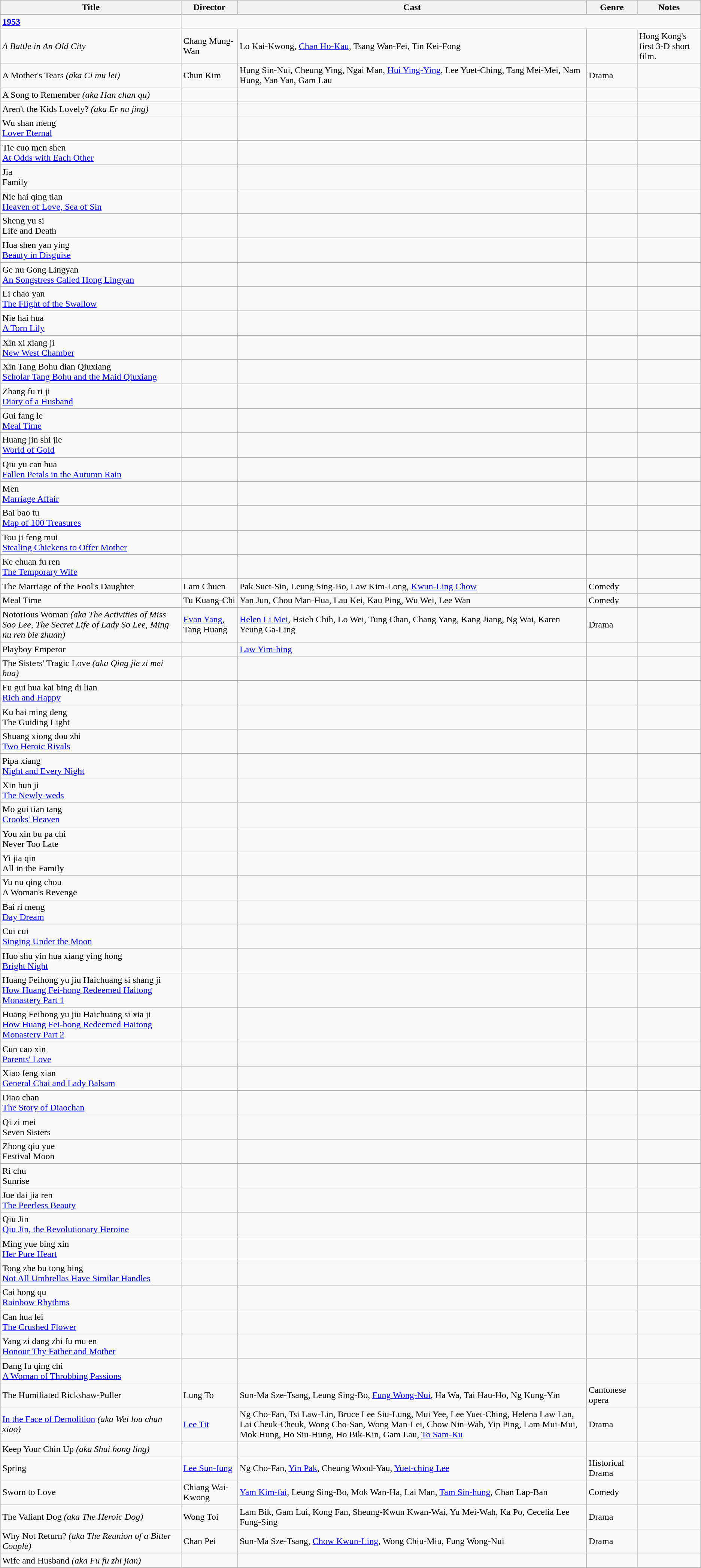<table class="wikitable sortable">
<tr>
<th>Title</th>
<th>Director</th>
<th>Cast</th>
<th>Genre</th>
<th>Notes</th>
</tr>
<tr>
<td><strong><a href='#'>1953</a></strong></td>
</tr>
<tr>
<td><em>A Battle in An Old City<strong></td>
<td>Chang Mung-Wan</td>
<td>Lo Kai-Kwong, <a href='#'>Chan Ho-Kau</a>, Tsang Wan-Fei, Tin Kei-Fong</td>
<td></td>
<td>Hong Kong's first 3-D short film.</td>
</tr>
<tr>
<td></em>A Mother's Tears<em> (aka Ci mu lei)</td>
<td>Chun Kim</td>
<td>Hung Sin-Nui, Cheung Ying, Ngai Man, <a href='#'>Hui Ying-Ying</a>, Lee Yuet-Ching, Tang Mei-Mei, Nam Hung, Yan Yan, Gam Lau</td>
<td>Drama</td>
<td></td>
</tr>
<tr>
<td></em>A Song to Remember<em> (aka Han chan qu)</td>
<td></td>
<td></td>
<td></td>
<td></td>
</tr>
<tr>
<td></em>Aren't the Kids Lovely?<em> (aka Er nu jing)</td>
<td></td>
<td></td>
<td></td>
<td></td>
</tr>
<tr>
<td></em>Wu shan meng<em><br></em><a href='#'>Lover Eternal</a><em></td>
<td></td>
<td></td>
<td></td>
<td></td>
</tr>
<tr>
<td></em>Tie cuo men shen <em><br></em><a href='#'>At Odds with Each Other</a><em></td>
<td></td>
<td></td>
<td></td>
<td></td>
</tr>
<tr>
<td></em>Jia <em><br></em>Family<em></td>
<td></td>
<td></td>
<td></td>
<td></td>
</tr>
<tr>
<td></em>Nie hai qing tian  <em><br></em><a href='#'>Heaven of Love, Sea of Sin</a><em></td>
<td></td>
<td></td>
<td></td>
<td></td>
</tr>
<tr>
<td></em>Sheng yu si  <em><br></em>Life and Death<em></td>
<td></td>
<td></td>
<td></td>
<td></td>
</tr>
<tr>
<td></em>Hua shen yan ying <em><br></em><a href='#'>Beauty in Disguise</a><em></td>
<td></td>
<td></td>
<td></td>
<td></td>
</tr>
<tr>
<td></em>Ge nu Gong Lingyan  <em><br></em><a href='#'>An Songstress Called Hong Lingyan</a><em></td>
<td></td>
<td></td>
<td></td>
<td></td>
</tr>
<tr>
<td></em>Li chao yan <em><br></em><a href='#'>The Flight of the Swallow</a><em></td>
<td></td>
<td></td>
<td></td>
<td></td>
</tr>
<tr>
<td></em>Nie hai hua <em><br></em><a href='#'>A Torn Lily</a><em></td>
<td></td>
<td></td>
<td></td>
<td></td>
</tr>
<tr>
<td></em>Xin xi xiang ji  <em><br></em><a href='#'>New West Chamber</a><em></td>
<td></td>
<td></td>
<td></td>
<td></td>
</tr>
<tr>
<td></em>Xin Tang Bohu dian Qiuxiang<em><br></em><a href='#'>Scholar Tang Bohu and the Maid Qiuxiang</a><em></td>
<td></td>
<td></td>
<td></td>
<td></td>
</tr>
<tr>
<td></em>Zhang fu ri ji  <em><br></em><a href='#'>Diary of a Husband</a><em></td>
<td></td>
<td></td>
<td></td>
<td></td>
</tr>
<tr>
<td></em>Gui fang le  <em><br></em><a href='#'>Meal Time</a><em></td>
<td></td>
<td></td>
<td></td>
<td></td>
</tr>
<tr>
<td></em>Huang jin shi jie <em><br></em><a href='#'>World of Gold</a><em></td>
<td></td>
<td></td>
<td></td>
<td></td>
</tr>
<tr>
<td></em>Qiu yu can hua <em><br></em><a href='#'>Fallen Petals in the Autumn Rain</a><em></td>
<td></td>
<td></td>
<td></td>
<td></td>
</tr>
<tr>
<td></em>Men <em><br></em><a href='#'>Marriage Affair</a><em></td>
<td></td>
<td></td>
<td></td>
<td></td>
</tr>
<tr>
<td></em>Bai bao tu <em><br></em><a href='#'>Map of 100 Treasures</a><em></td>
<td></td>
<td></td>
<td></td>
<td></td>
</tr>
<tr>
<td></em>Tou ji feng mui  <em><br></em><a href='#'>Stealing Chickens to Offer Mother</a><em></td>
<td></td>
<td></td>
<td></td>
<td></td>
</tr>
<tr>
<td></em>Ke chuan fu ren <em><br></em><a href='#'>The Temporary Wife</a><em></td>
<td></td>
<td></td>
<td></td>
<td></td>
</tr>
<tr>
<td></em>The Marriage of the Fool's Daughter<em></td>
<td>Lam Chuen</td>
<td>Pak Suet-Sin, Leung Sing-Bo, Law Kim-Long, <a href='#'>Kwun-Ling Chow</a></td>
<td>Comedy</td>
<td></td>
</tr>
<tr>
<td></em>Meal Time<em></td>
<td>Tu Kuang-Chi</td>
<td>Yan Jun, Chou Man-Hua, Lau Kei, Kau Ping, Wu Wei, Lee Wan</td>
<td>Comedy</td>
<td></td>
</tr>
<tr>
<td></em>Notorious Woman<em> (aka The Activities of Miss Soo Lee, The Secret Life of Lady So Lee, Ming nu ren bie zhuan)</td>
<td><a href='#'>Evan Yang</a>, Tang Huang</td>
<td><a href='#'>Helen Li Mei</a>, Hsieh Chih, Lo Wei, Tung Chan, Chang Yang, Kang Jiang, Ng Wai, Karen Yeung Ga-Ling</td>
<td>Drama</td>
<td></td>
</tr>
<tr>
<td></em>Playboy Emperor<em></td>
<td></td>
<td><a href='#'>Law Yim-hing</a></td>
<td></td>
<td></td>
</tr>
<tr>
<td></em>The Sisters' Tragic Love<em> (aka Qing jie zi mei hua)</td>
<td></td>
<td></td>
<td></td>
<td></td>
</tr>
<tr>
<td></em>Fu gui hua kai bing di lian <em><br></em><a href='#'>Rich and Happy</a><em></td>
<td></td>
<td></td>
<td></td>
<td></td>
</tr>
<tr>
<td></em>Ku hai ming deng  <em><br></em>The Guiding Light<em></td>
<td></td>
<td></td>
<td></td>
<td></td>
</tr>
<tr>
<td></em> Shuang xiong dou zhi <em><br></em><a href='#'>Two Heroic Rivals</a><em></td>
<td></td>
<td></td>
<td></td>
<td></td>
</tr>
<tr>
<td></em>Pipa xiang <em><br></em><a href='#'>Night and Every Night</a><em></td>
<td></td>
<td></td>
<td></td>
<td></td>
</tr>
<tr>
<td></em>Xin hun ji <em><br></em><a href='#'>The Newly-weds</a><em></td>
<td></td>
<td></td>
<td></td>
<td></td>
</tr>
<tr>
<td></em>Mo gui tian tang <em><br></em><a href='#'>Crooks' Heaven</a><em></td>
<td></td>
<td></td>
<td></td>
<td></td>
</tr>
<tr>
<td></em>You xin bu pa chi <em><br></em>Never Too Late<em></td>
<td></td>
<td></td>
<td></td>
<td></td>
</tr>
<tr>
<td></em>Yi jia qin  <em><br></em>All in the Family<em></td>
<td></td>
<td></td>
<td></td>
<td></td>
</tr>
<tr>
<td></em>Yu nu qing chou  <em><br></em>A Woman's Revenge<em></td>
<td></td>
<td></td>
<td></td>
<td></td>
</tr>
<tr>
<td></em>Bai ri meng  <em><br></em><a href='#'>Day Dream</a><em></td>
<td></td>
<td></td>
<td></td>
<td></td>
</tr>
<tr>
<td></em>Cui cui  <em><br></em><a href='#'>Singing Under the Moon</a><em></td>
<td></td>
<td></td>
<td></td>
<td></td>
</tr>
<tr>
<td></em>Huo shu yin hua xiang ying hong  <em><br></em><a href='#'>Bright Night</a><em></td>
<td></td>
<td></td>
<td></td>
<td></td>
</tr>
<tr>
<td></em>Huang Feihong yu jiu Haichuang si shang ji  <em><br></em><a href='#'>How Huang Fei-hong Redeemed Haitong Monastery Part 1</a><em></td>
<td></td>
<td></td>
<td></td>
<td></td>
</tr>
<tr>
<td></em>Huang Feihong yu jiu Haichuang si xia ji  <em><br></em><a href='#'>How Huang Fei-hong Redeemed Haitong Monastery Part 2</a><em></td>
<td></td>
<td></td>
<td></td>
<td></td>
</tr>
<tr>
<td></em>Cun cao xin <em><br></em><a href='#'>Parents' Love</a><em></td>
<td></td>
<td></td>
<td></td>
<td></td>
</tr>
<tr>
<td></em> Xiao feng xian<em><br></em><a href='#'>General Chai and Lady Balsam</a><em></td>
<td></td>
<td></td>
<td></td>
<td></td>
</tr>
<tr>
<td></em>  Diao chan<em><br></em><a href='#'>The Story of Diaochan</a><em></td>
<td></td>
<td></td>
<td></td>
<td></td>
</tr>
<tr>
<td></em>Qi zi mei <em><br></em>Seven Sisters<em></td>
<td></td>
<td></td>
<td></td>
<td></td>
</tr>
<tr>
<td></em>Zhong qiu yue <em><br></em>Festival Moon<em></td>
<td></td>
<td></td>
<td></td>
<td></td>
</tr>
<tr>
<td></em>Ri chu <em><br></em>Sunrise<em></td>
<td></td>
<td></td>
<td></td>
<td></td>
</tr>
<tr>
<td></em>Jue dai jia ren  <em><br></em><a href='#'>The Peerless Beauty</a><em></td>
<td></td>
<td></td>
<td></td>
<td></td>
</tr>
<tr>
<td></em>Qiu Jin <em><br></em><a href='#'>Qiu Jin, the Revolutionary Heroine</a><em></td>
<td></td>
<td></td>
<td></td>
<td></td>
</tr>
<tr>
<td></em>Ming yue bing xin <em><br></em><a href='#'>Her Pure Heart</a><em></td>
<td></td>
<td></td>
<td></td>
<td></td>
</tr>
<tr>
<td></em>Tong zhe bu tong bing  <em><br></em><a href='#'>Not All Umbrellas Have Similar Handles</a><em></td>
<td></td>
<td></td>
<td></td>
<td></td>
</tr>
<tr>
<td></em> Cai hong qu<em><br></em><a href='#'>Rainbow Rhythms</a><em></td>
<td></td>
<td></td>
<td></td>
<td></td>
</tr>
<tr>
<td></em>Can hua lei <em><br></em><a href='#'>The Crushed Flower</a><em></td>
<td></td>
<td></td>
<td></td>
<td></td>
</tr>
<tr>
<td></em>Yang zi dang zhi fu mu en  <em><br></em><a href='#'>Honour Thy Father and Mother</a><em></td>
<td></td>
<td></td>
<td></td>
<td></td>
</tr>
<tr>
<td></em>Dang fu qing chi  <em><br></em><a href='#'>A Woman of Throbbing Passions</a><em></td>
<td></td>
<td></td>
<td></td>
<td></td>
</tr>
<tr>
<td></em>The Humiliated Rickshaw-Puller<em></td>
<td>Lung To</td>
<td>Sun-Ma Sze-Tsang, Leung Sing-Bo, <a href='#'>Fung Wong-Nui</a>, Ha Wa, Tai Hau-Ho, Ng Kung-Yin</td>
<td>Cantonese opera</td>
<td></td>
</tr>
<tr>
<td></em><a href='#'>In the Face of Demolition</a><em> (aka Wei lou chun xiao)</td>
<td><a href='#'>Lee Tit</a></td>
<td>Ng Cho-Fan, Tsi Law-Lin, Bruce Lee Siu-Lung, Mui Yee, Lee Yuet-Ching, Helena Law Lan, 	Lai Cheuk-Cheuk, Wong Cho-San, Wong Man-Lei, Chow Nin-Wah, Yip Ping, Lam Mui-Mui, Mok Hung, Ho Siu-Hung, Ho Bik-Kin, Gam Lau, <a href='#'>To Sam-Ku</a></td>
<td>Drama</td>
<td></td>
</tr>
<tr>
<td></em>Keep Your Chin Up<em> (aka Shui hong ling)</td>
<td></td>
<td></td>
<td></td>
<td></td>
</tr>
<tr>
<td></em>Spring<em></td>
<td><a href='#'>Lee Sun-fung</a></td>
<td>Ng Cho-Fan, <a href='#'>Yin Pak</a>, Cheung Wood-Yau, <a href='#'>Yuet-ching Lee</a></td>
<td>Historical Drama</td>
<td></td>
</tr>
<tr>
<td></em>Sworn to Love<em></td>
<td>Chiang Wai-Kwong</td>
<td><a href='#'>Yam Kim-fai</a>, Leung Sing-Bo, Mok Wan-Ha, Lai Man, <a href='#'>Tam Sin-hung</a>, Chan Lap-Ban</td>
<td>Comedy</td>
<td></td>
</tr>
<tr>
<td></em>The Valiant Dog<em> (aka The Heroic Dog)</td>
<td>Wong Toi</td>
<td>Lam Bik, Gam Lui, Kong Fan, Sheung-Kwun Kwan-Wai, Yu Mei-Wah, Ka Po, Cecelia Lee Fung-Sing</td>
<td>Drama</td>
<td></td>
</tr>
<tr>
<td></em>Why Not Return?<em> (aka The Reunion of a Bitter Couple)</td>
<td>Chan Pei</td>
<td>Sun-Ma Sze-Tsang, <a href='#'>Chow Kwun-Ling</a>, Wong Chiu-Miu, Fung Wong-Nui</td>
<td>Drama</td>
<td></td>
</tr>
<tr>
<td></em>Wife and Husband<em> (aka Fu fu zhi jian)</td>
<td></td>
<td></td>
<td></td>
<td></td>
</tr>
<tr>
</tr>
</table>
